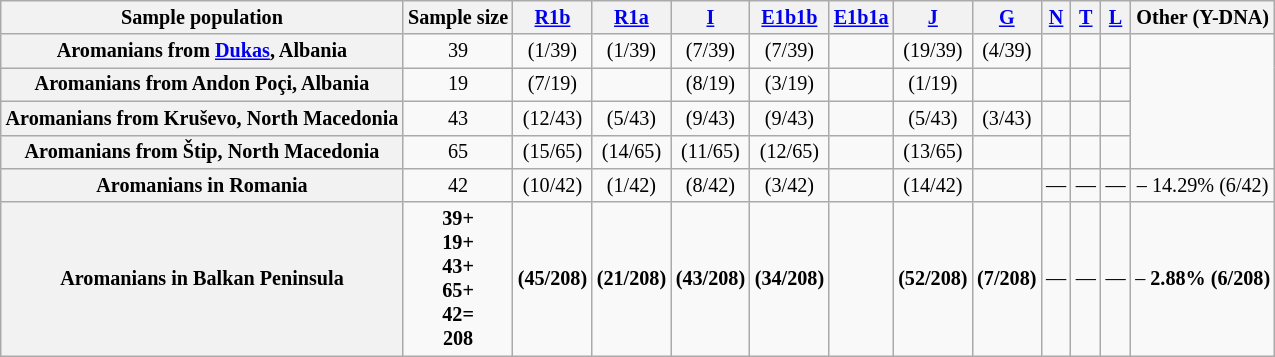<table class="wikitable sortable" style="text-align:center; font-size: 84%">
<tr>
<th>Sample population</th>
<th>Sample size</th>
<th><a href='#'>R1b</a></th>
<th><a href='#'>R1a</a></th>
<th><a href='#'>I</a></th>
<th><a href='#'>E1b1b</a></th>
<th><a href='#'>E1b1a</a></th>
<th><a href='#'>J</a></th>
<th><a href='#'>G</a></th>
<th><a href='#'>N</a></th>
<th><a href='#'>T</a></th>
<th><a href='#'>L</a></th>
<th>Other (Y-DNA)</th>
</tr>
<tr>
<th>Aromanians from <a href='#'>Dukas</a>, Albania</th>
<td>39</td>
<td> (1/39)</td>
<td> (1/39)</td>
<td> (7/39)</td>
<td> (7/39)</td>
<td></td>
<td> (19/39)</td>
<td> (4/39)</td>
<td></td>
<td></td>
<td></td>
</tr>
<tr>
<th>Aromanians from Andon Poçi, Albania</th>
<td>19</td>
<td> (7/19)</td>
<td></td>
<td> (8/19)</td>
<td> (3/19)</td>
<td></td>
<td> (1/19)</td>
<td></td>
<td></td>
<td></td>
<td></td>
</tr>
<tr>
<th>Aromanians from Kruševo, North Macedonia</th>
<td>43</td>
<td> (12/43)</td>
<td> (5/43)</td>
<td> (9/43)</td>
<td> (9/43)</td>
<td></td>
<td> (5/43)</td>
<td> (3/43)</td>
<td></td>
<td></td>
<td></td>
</tr>
<tr>
<th>Aromanians from Štip, North Macedonia</th>
<td>65</td>
<td> (15/65)</td>
<td> (14/65)</td>
<td> (11/65)</td>
<td> (12/65)</td>
<td></td>
<td> (13/65)</td>
<td></td>
<td></td>
<td></td>
<td></td>
</tr>
<tr>
<th>Aromanians in Romania</th>
<td>42</td>
<td> (10/42)</td>
<td> (1/42)</td>
<td> (8/42)</td>
<td> (3/42)</td>
<td></td>
<td> (14/42)</td>
<td></td>
<td>—</td>
<td>—</td>
<td>—</td>
<td>– 14.29% (6/42)</td>
</tr>
<tr>
<th>Aromanians in Balkan Peninsula</th>
<td><strong>39+<br>19+<br>43+<br>65+<br>42=<br>208</strong></td>
<td><strong> (45/208)</strong></td>
<td><strong> (21/208)</strong></td>
<td><strong> (43/208)</strong></td>
<td><strong> (34/208)</strong></td>
<td></td>
<td><strong> (52/208)</strong></td>
<td><strong> (7/208)</strong></td>
<td>—</td>
<td>—</td>
<td>—</td>
<td>– <strong>2.88% (6/208)</strong></td>
</tr>
</table>
